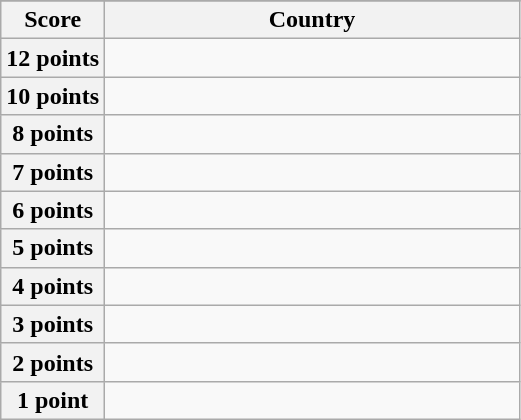<table class="wikitable">
<tr>
</tr>
<tr>
<th scope="col" width="20%">Score</th>
<th scope="col">Country</th>
</tr>
<tr>
<th scope="row">12 points</th>
<td></td>
</tr>
<tr>
<th scope="row">10 points</th>
<td></td>
</tr>
<tr>
<th scope="row">8 points</th>
<td></td>
</tr>
<tr>
<th scope="row">7 points</th>
<td></td>
</tr>
<tr>
<th scope="row">6 points</th>
<td></td>
</tr>
<tr>
<th scope="row">5 points</th>
<td></td>
</tr>
<tr>
<th scope="row">4 points</th>
<td></td>
</tr>
<tr>
<th scope="row">3 points</th>
<td></td>
</tr>
<tr>
<th scope="row">2 points</th>
<td></td>
</tr>
<tr>
<th scope="row">1 point</th>
<td></td>
</tr>
</table>
